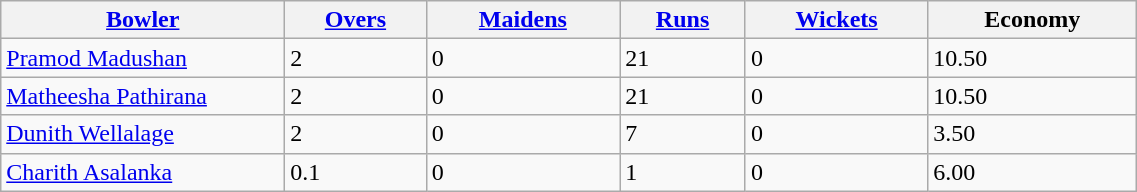<table class=wikitable style="width: 60%;">
<tr>
<th width="25%"><a href='#'>Bowler</a></th>
<th><a href='#'>Overs</a></th>
<th><a href='#'>Maidens</a></th>
<th><a href='#'>Runs</a></th>
<th><a href='#'>Wickets</a></th>
<th>Economy</th>
</tr>
<tr>
<td><a href='#'>Pramod Madushan</a></td>
<td>2</td>
<td>0</td>
<td>21</td>
<td>0</td>
<td>10.50</td>
</tr>
<tr>
<td><a href='#'>Matheesha Pathirana</a></td>
<td>2</td>
<td>0</td>
<td>21</td>
<td>0</td>
<td>10.50</td>
</tr>
<tr>
<td><a href='#'>Dunith Wellalage</a></td>
<td>2</td>
<td>0</td>
<td>7</td>
<td>0</td>
<td>3.50</td>
</tr>
<tr>
<td><a href='#'>Charith Asalanka</a></td>
<td>0.1</td>
<td>0</td>
<td>1</td>
<td>0</td>
<td>6.00</td>
</tr>
</table>
